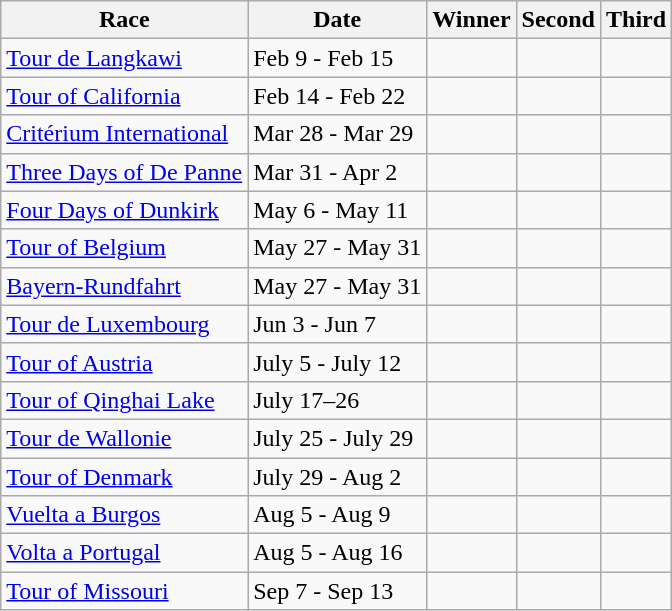<table class="wikitable">
<tr>
<th>Race</th>
<th>Date</th>
<th>Winner</th>
<th>Second</th>
<th>Third</th>
</tr>
<tr>
<td> <a href='#'>Tour de Langkawi</a></td>
<td>Feb 9 - Feb 15</td>
<td><strong></strong></td>
<td></td>
<td></td>
</tr>
<tr>
<td> <a href='#'>Tour of California</a></td>
<td>Feb 14 - Feb 22</td>
<td><strong></strong></td>
<td></td>
<td></td>
</tr>
<tr>
<td> <a href='#'>Critérium International</a></td>
<td>Mar 28 - Mar 29</td>
<td><strong></strong></td>
<td></td>
<td></td>
</tr>
<tr>
<td> <a href='#'>Three Days of De Panne</a></td>
<td>Mar 31 - Apr 2</td>
<td><strong></strong></td>
<td></td>
<td></td>
</tr>
<tr>
<td> <a href='#'>Four Days of Dunkirk</a></td>
<td>May 6 - May 11</td>
<td><strong></strong></td>
<td></td>
<td></td>
</tr>
<tr>
<td> <a href='#'>Tour of Belgium</a></td>
<td>May 27 - May 31</td>
<td><strong></strong></td>
<td></td>
<td></td>
</tr>
<tr>
<td> <a href='#'>Bayern-Rundfahrt</a></td>
<td>May 27 - May 31</td>
<td><strong></strong></td>
<td></td>
<td></td>
</tr>
<tr>
<td> <a href='#'>Tour de Luxembourg</a></td>
<td>Jun 3 - Jun 7</td>
<td><strong></strong></td>
<td></td>
<td></td>
</tr>
<tr>
<td> <a href='#'>Tour of Austria</a></td>
<td>July 5 - July 12</td>
<td><strong></strong></td>
<td></td>
<td></td>
</tr>
<tr>
<td> <a href='#'>Tour of Qinghai Lake</a></td>
<td>July 17–26</td>
<td><strong></strong></td>
<td></td>
<td></td>
</tr>
<tr>
<td> <a href='#'>Tour de Wallonie</a></td>
<td>July 25 - July 29</td>
<td><strong></strong></td>
<td></td>
<td></td>
</tr>
<tr>
<td> <a href='#'>Tour of Denmark</a></td>
<td>July 29 - Aug 2</td>
<td><strong></strong></td>
<td></td>
<td></td>
</tr>
<tr>
<td> <a href='#'>Vuelta a Burgos</a></td>
<td>Aug 5 - Aug 9</td>
<td><strong></strong></td>
<td></td>
<td></td>
</tr>
<tr>
<td> <a href='#'>Volta a Portugal</a></td>
<td>Aug 5 - Aug 16</td>
<td><strong></strong></td>
<td></td>
<td></td>
</tr>
<tr>
<td> <a href='#'>Tour of Missouri</a></td>
<td>Sep 7 - Sep 13</td>
<td><strong></strong></td>
<td></td>
<td></td>
</tr>
</table>
